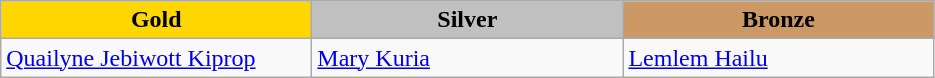<table class="wikitable" style="text-align:left">
<tr align="center">
<td width=200 bgcolor=gold><strong>Gold</strong></td>
<td width=200 bgcolor=silver><strong>Silver</strong></td>
<td width=200 bgcolor=CC9966><strong>Bronze</strong></td>
</tr>
<tr>
<td><a href='#'>Quailyne Jebiwott Kiprop</a><br></td>
<td><a href='#'>Mary Kuria</a><br></td>
<td><a href='#'>Lemlem Hailu</a><br></td>
</tr>
</table>
